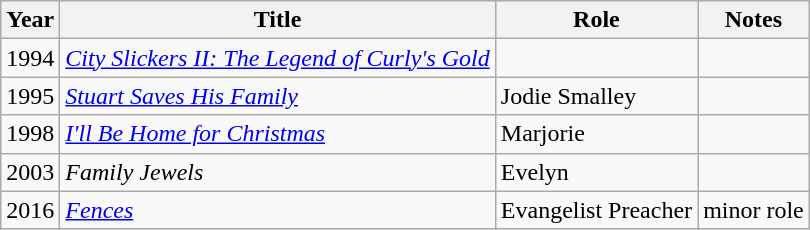<table class="wikitable sortable">
<tr>
<th>Year</th>
<th>Title</th>
<th>Role</th>
<th class="unsortable">Notes</th>
</tr>
<tr>
<td>1994</td>
<td><em><a href='#'>City Slickers II: The Legend of Curly's Gold</a></em></td>
<td></td>
<td></td>
</tr>
<tr>
<td>1995</td>
<td><em><a href='#'>Stuart Saves His Family</a></em></td>
<td>Jodie Smalley</td>
<td></td>
</tr>
<tr>
<td>1998</td>
<td><em><a href='#'>I'll Be Home for Christmas</a></em></td>
<td>Marjorie</td>
<td></td>
</tr>
<tr>
<td>2003</td>
<td><em> Family Jewels</em></td>
<td>Evelyn</td>
<td></td>
</tr>
<tr>
<td>2016</td>
<td><em><a href='#'>Fences</a></em></td>
<td>Evangelist Preacher</td>
<td>minor role</td>
</tr>
</table>
